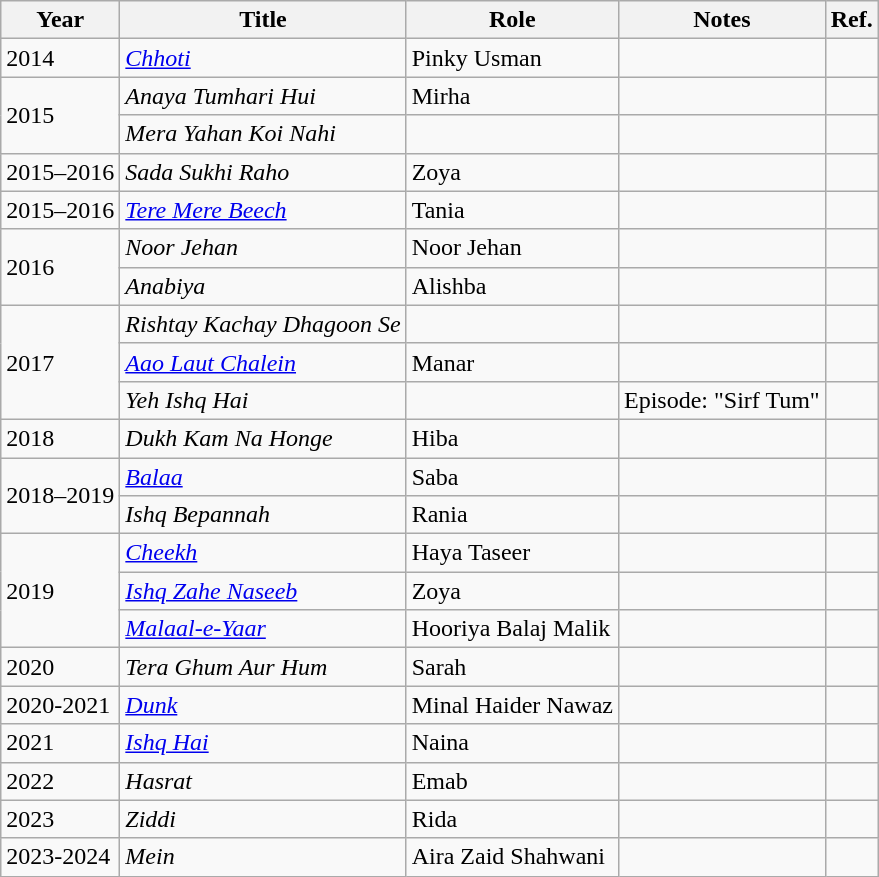<table class="wikitable sortable">
<tr>
<th>Year</th>
<th>Title</th>
<th>Role</th>
<th class="unsortable">Notes</th>
<th class="unsortable">Ref.</th>
</tr>
<tr>
<td>2014</td>
<td><em><a href='#'>Chhoti</a></em></td>
<td>Pinky Usman</td>
<td></td>
<td></td>
</tr>
<tr>
<td rowspan="2">2015</td>
<td><em>Anaya Tumhari Hui</em></td>
<td>Mirha</td>
<td></td>
<td></td>
</tr>
<tr>
<td><em>Mera Yahan Koi Nahi</em></td>
<td></td>
<td></td>
<td></td>
</tr>
<tr>
<td>2015–2016</td>
<td><em>Sada Sukhi Raho</em></td>
<td>Zoya</td>
<td></td>
<td></td>
</tr>
<tr>
<td>2015–2016</td>
<td><em><a href='#'>Tere Mere Beech</a></em></td>
<td>Tania</td>
<td></td>
<td></td>
</tr>
<tr>
<td rowspan="2">2016</td>
<td><em>Noor Jehan</em></td>
<td>Noor Jehan</td>
<td></td>
<td></td>
</tr>
<tr>
<td><em>Anabiya</em></td>
<td>Alishba</td>
<td></td>
<td></td>
</tr>
<tr>
<td rowspan="3">2017</td>
<td><em>Rishtay Kachay Dhagoon Se</em></td>
<td></td>
<td></td>
<td></td>
</tr>
<tr>
<td><em><a href='#'>Aao Laut Chalein</a></em></td>
<td>Manar</td>
<td></td>
<td></td>
</tr>
<tr>
<td><em>Yeh Ishq Hai</em></td>
<td></td>
<td>Episode: "Sirf Tum"</td>
<td></td>
</tr>
<tr>
<td>2018</td>
<td><em>Dukh Kam Na Honge</em></td>
<td>Hiba</td>
<td></td>
<td></td>
</tr>
<tr>
<td rowspan="2">2018–2019</td>
<td><em><a href='#'>Balaa</a></em></td>
<td>Saba</td>
<td></td>
<td></td>
</tr>
<tr>
<td><em>Ishq Bepannah</em></td>
<td>Rania</td>
<td></td>
<td></td>
</tr>
<tr>
<td rowspan="3">2019</td>
<td><em><a href='#'>Cheekh</a></em></td>
<td>Haya Taseer</td>
<td></td>
<td></td>
</tr>
<tr>
<td><em><a href='#'>Ishq Zahe Naseeb</a></em></td>
<td>Zoya</td>
<td></td>
<td></td>
</tr>
<tr>
<td><em><a href='#'>Malaal-e-Yaar</a></em></td>
<td>Hooriya Balaj Malik</td>
<td></td>
<td></td>
</tr>
<tr>
<td>2020</td>
<td><em>Tera Ghum Aur Hum</em></td>
<td>Sarah</td>
<td></td>
<td></td>
</tr>
<tr>
<td>2020-2021</td>
<td><em><a href='#'>Dunk</a></em></td>
<td>Minal Haider Nawaz</td>
<td></td>
<td></td>
</tr>
<tr>
<td>2021</td>
<td><em><a href='#'>Ishq Hai</a></em></td>
<td>Naina</td>
<td></td>
<td></td>
</tr>
<tr>
<td>2022</td>
<td><em>Hasrat</em></td>
<td>Emab</td>
<td></td>
<td></td>
</tr>
<tr>
<td>2023</td>
<td><em>Ziddi</em></td>
<td>Rida</td>
<td></td>
<td></td>
</tr>
<tr>
<td>2023-2024</td>
<td><em>Mein</em></td>
<td>Aira Zaid Shahwani</td>
<td></td>
<td></td>
</tr>
</table>
